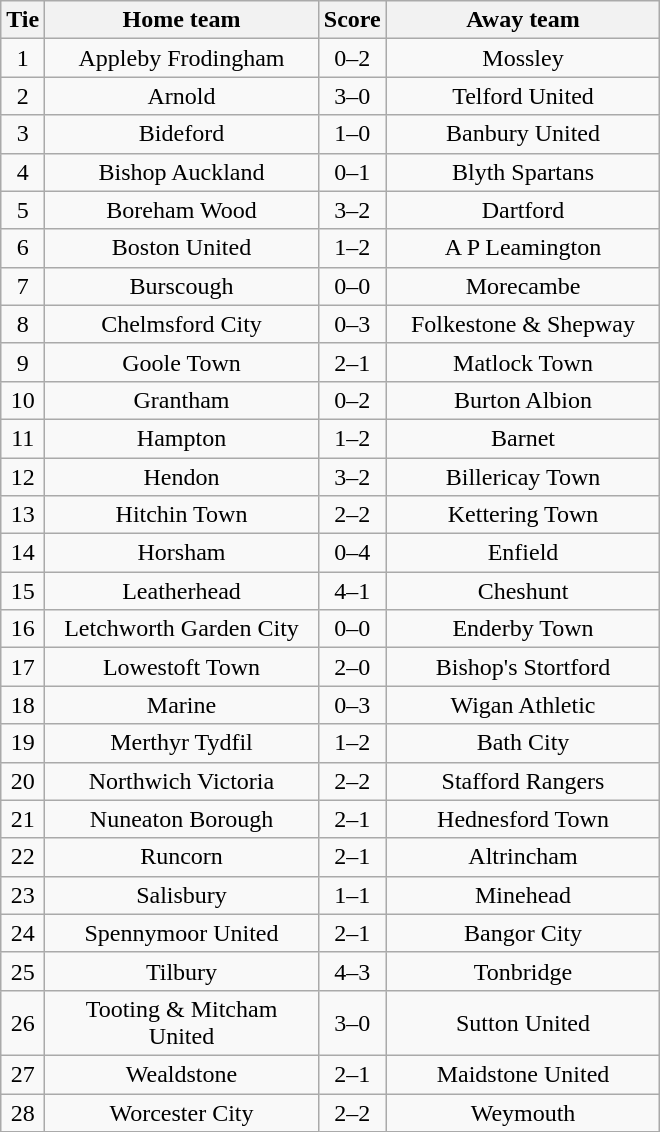<table class="wikitable" style="text-align:center;">
<tr>
<th width=20>Tie</th>
<th width=175>Home team</th>
<th width=20>Score</th>
<th width=175>Away team</th>
</tr>
<tr>
<td>1</td>
<td>Appleby Frodingham</td>
<td>0–2</td>
<td>Mossley</td>
</tr>
<tr>
<td>2</td>
<td>Arnold</td>
<td>3–0</td>
<td>Telford United</td>
</tr>
<tr>
<td>3</td>
<td>Bideford</td>
<td>1–0</td>
<td>Banbury United</td>
</tr>
<tr>
<td>4</td>
<td>Bishop Auckland</td>
<td>0–1</td>
<td>Blyth Spartans</td>
</tr>
<tr>
<td>5</td>
<td>Boreham Wood</td>
<td>3–2</td>
<td>Dartford</td>
</tr>
<tr>
<td>6</td>
<td>Boston United</td>
<td>1–2</td>
<td>A P Leamington</td>
</tr>
<tr>
<td>7</td>
<td>Burscough</td>
<td>0–0</td>
<td>Morecambe</td>
</tr>
<tr>
<td>8</td>
<td>Chelmsford City</td>
<td>0–3</td>
<td>Folkestone & Shepway</td>
</tr>
<tr>
<td>9</td>
<td>Goole Town</td>
<td>2–1</td>
<td>Matlock Town</td>
</tr>
<tr>
<td>10</td>
<td>Grantham</td>
<td>0–2</td>
<td>Burton Albion</td>
</tr>
<tr>
<td>11</td>
<td>Hampton</td>
<td>1–2</td>
<td>Barnet</td>
</tr>
<tr>
<td>12</td>
<td>Hendon</td>
<td>3–2</td>
<td>Billericay Town</td>
</tr>
<tr>
<td>13</td>
<td>Hitchin Town</td>
<td>2–2</td>
<td>Kettering Town</td>
</tr>
<tr>
<td>14</td>
<td>Horsham</td>
<td>0–4</td>
<td>Enfield</td>
</tr>
<tr>
<td>15</td>
<td>Leatherhead</td>
<td>4–1</td>
<td>Cheshunt</td>
</tr>
<tr>
<td>16</td>
<td>Letchworth Garden City</td>
<td>0–0</td>
<td>Enderby Town</td>
</tr>
<tr>
<td>17</td>
<td>Lowestoft Town</td>
<td>2–0</td>
<td>Bishop's Stortford</td>
</tr>
<tr>
<td>18</td>
<td>Marine</td>
<td>0–3</td>
<td>Wigan Athletic</td>
</tr>
<tr>
<td>19</td>
<td>Merthyr Tydfil</td>
<td>1–2</td>
<td>Bath City</td>
</tr>
<tr>
<td>20</td>
<td>Northwich Victoria</td>
<td>2–2</td>
<td>Stafford Rangers</td>
</tr>
<tr>
<td>21</td>
<td>Nuneaton Borough</td>
<td>2–1</td>
<td>Hednesford Town</td>
</tr>
<tr>
<td>22</td>
<td>Runcorn</td>
<td>2–1</td>
<td>Altrincham</td>
</tr>
<tr>
<td>23</td>
<td>Salisbury</td>
<td>1–1</td>
<td>Minehead</td>
</tr>
<tr>
<td>24</td>
<td>Spennymoor United</td>
<td>2–1</td>
<td>Bangor City</td>
</tr>
<tr>
<td>25</td>
<td>Tilbury</td>
<td>4–3</td>
<td>Tonbridge</td>
</tr>
<tr>
<td>26</td>
<td>Tooting & Mitcham United</td>
<td>3–0</td>
<td>Sutton United</td>
</tr>
<tr>
<td>27</td>
<td>Wealdstone</td>
<td>2–1</td>
<td>Maidstone United</td>
</tr>
<tr>
<td>28</td>
<td>Worcester City</td>
<td>2–2</td>
<td>Weymouth</td>
</tr>
</table>
